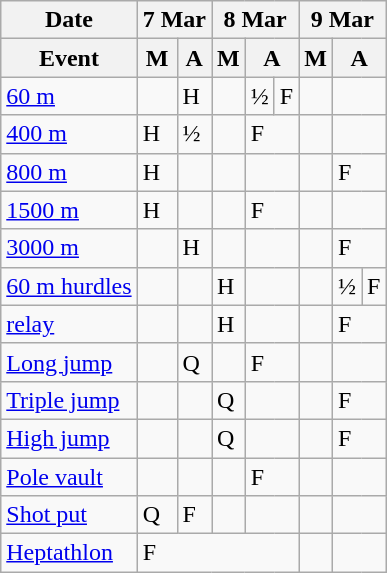<table class="wikitable athletics-schedule">
<tr>
<th>Date</th>
<th colspan=2>7 Mar</th>
<th colspan="3">8 Mar</th>
<th colspan="3">9 Mar</th>
</tr>
<tr>
<th>Event</th>
<th>M</th>
<th>A</th>
<th>M</th>
<th colspan="2">A</th>
<th>M</th>
<th colspan="2">A</th>
</tr>
<tr>
<td class="event"><a href='#'>60 m</a></td>
<td></td>
<td class="heats">H</td>
<td></td>
<td class="semifinals">½</td>
<td class="final">F</td>
<td></td>
<td colspan="2"></td>
</tr>
<tr>
<td class="event"><a href='#'>400 m</a></td>
<td class="heats">H</td>
<td class="semifinals">½</td>
<td></td>
<td class="final" colspan="2">F</td>
<td></td>
<td colspan="2"></td>
</tr>
<tr>
<td class="event"><a href='#'>800 m</a></td>
<td class="heats">H</td>
<td></td>
<td></td>
<td colspan="2"></td>
<td></td>
<td class="final" colspan="2">F</td>
</tr>
<tr>
<td class="event"><a href='#'>1500 m</a></td>
<td class="heats">H</td>
<td></td>
<td></td>
<td class="final" colspan="2">F</td>
<td></td>
<td colspan="2"></td>
</tr>
<tr>
<td class="event"><a href='#'>3000 m</a></td>
<td></td>
<td class="heats">H</td>
<td></td>
<td colspan="2"></td>
<td></td>
<td class="final" colspan="2">F</td>
</tr>
<tr>
<td class="event"><a href='#'>60 m hurdles</a></td>
<td></td>
<td></td>
<td class="heats">H</td>
<td colspan="2"></td>
<td></td>
<td class="semifinals">½</td>
<td class="final">F</td>
</tr>
<tr>
<td class="event"><a href='#'> relay</a></td>
<td></td>
<td></td>
<td class="heats">H</td>
<td colspan="2"></td>
<td></td>
<td class="final" colspan="2">F</td>
</tr>
<tr>
<td class="event"><a href='#'>Long jump</a></td>
<td></td>
<td class="qualifiers">Q</td>
<td></td>
<td class="final" colspan="2">F</td>
<td></td>
<td colspan="2"></td>
</tr>
<tr>
<td class="event"><a href='#'>Triple jump</a></td>
<td></td>
<td></td>
<td class="qualifiers">Q</td>
<td colspan="2"></td>
<td></td>
<td class="final" colspan="2">F</td>
</tr>
<tr>
<td class="event"><a href='#'>High jump</a></td>
<td></td>
<td></td>
<td class="qualifiers">Q</td>
<td colspan="2"></td>
<td></td>
<td class="final" colspan="2">F</td>
</tr>
<tr>
<td class="event"><a href='#'>Pole vault</a></td>
<td></td>
<td></td>
<td></td>
<td class="final" colspan="2">F</td>
<td></td>
<td colspan="2"></td>
</tr>
<tr>
<td class="event"><a href='#'>Shot put</a></td>
<td class="qualifiers">Q</td>
<td class="final">F</td>
<td></td>
<td colspan="2"></td>
<td></td>
<td colspan="2"></td>
</tr>
<tr>
<td class="event"><a href='#'>Heptathlon</a></td>
<td class="final" colspan="5">F</td>
<td></td>
<td colspan="2"></td>
</tr>
</table>
